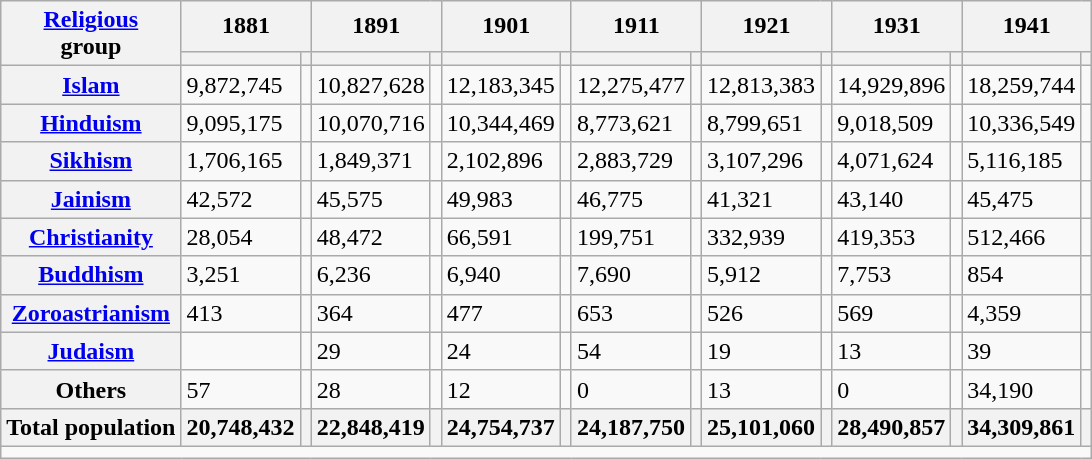<table class="wikitable sortable">
<tr>
<th rowspan="2"><a href='#'>Religious</a><br>group</th>
<th colspan="2">1881</th>
<th colspan="2">1891</th>
<th colspan="2">1901</th>
<th colspan="2">1911</th>
<th colspan="2">1921</th>
<th colspan="2">1931</th>
<th colspan="2">1941</th>
</tr>
<tr>
<th><a href='#'></a></th>
<th></th>
<th></th>
<th></th>
<th></th>
<th></th>
<th></th>
<th></th>
<th></th>
<th></th>
<th></th>
<th></th>
<th></th>
<th></th>
</tr>
<tr>
<th><a href='#'>Islam</a> </th>
<td>9,872,745</td>
<td></td>
<td>10,827,628</td>
<td></td>
<td>12,183,345</td>
<td></td>
<td>12,275,477</td>
<td></td>
<td>12,813,383</td>
<td></td>
<td>14,929,896</td>
<td></td>
<td>18,259,744</td>
<td></td>
</tr>
<tr>
<th><a href='#'>Hinduism</a> </th>
<td>9,095,175</td>
<td></td>
<td>10,070,716</td>
<td></td>
<td>10,344,469</td>
<td></td>
<td>8,773,621</td>
<td></td>
<td>8,799,651</td>
<td></td>
<td>9,018,509</td>
<td></td>
<td>10,336,549</td>
<td></td>
</tr>
<tr>
<th><a href='#'>Sikhism</a> </th>
<td>1,706,165</td>
<td></td>
<td>1,849,371</td>
<td></td>
<td>2,102,896</td>
<td></td>
<td>2,883,729</td>
<td></td>
<td>3,107,296</td>
<td></td>
<td>4,071,624</td>
<td></td>
<td>5,116,185</td>
<td></td>
</tr>
<tr>
<th><a href='#'>Jainism</a> </th>
<td>42,572</td>
<td></td>
<td>45,575</td>
<td></td>
<td>49,983</td>
<td></td>
<td>46,775</td>
<td></td>
<td>41,321</td>
<td></td>
<td>43,140</td>
<td></td>
<td>45,475</td>
<td></td>
</tr>
<tr>
<th><a href='#'>Christianity</a> </th>
<td>28,054</td>
<td></td>
<td>48,472</td>
<td></td>
<td>66,591</td>
<td></td>
<td>199,751</td>
<td></td>
<td>332,939</td>
<td></td>
<td>419,353</td>
<td></td>
<td>512,466</td>
<td></td>
</tr>
<tr>
<th><a href='#'>Buddhism</a> </th>
<td>3,251</td>
<td></td>
<td>6,236</td>
<td></td>
<td>6,940</td>
<td></td>
<td>7,690</td>
<td></td>
<td>5,912</td>
<td></td>
<td>7,753</td>
<td></td>
<td>854</td>
<td></td>
</tr>
<tr>
<th><a href='#'>Zoroastrianism</a> </th>
<td>413</td>
<td></td>
<td>364</td>
<td></td>
<td>477</td>
<td></td>
<td>653</td>
<td></td>
<td>526</td>
<td></td>
<td>569</td>
<td></td>
<td>4,359</td>
<td></td>
</tr>
<tr>
<th><a href='#'>Judaism</a> </th>
<td></td>
<td></td>
<td>29</td>
<td></td>
<td>24</td>
<td></td>
<td>54</td>
<td></td>
<td>19</td>
<td></td>
<td>13</td>
<td></td>
<td>39</td>
<td></td>
</tr>
<tr>
<th>Others</th>
<td>57</td>
<td></td>
<td>28</td>
<td></td>
<td>12</td>
<td></td>
<td>0</td>
<td></td>
<td>13</td>
<td></td>
<td>0</td>
<td></td>
<td>34,190</td>
<td></td>
</tr>
<tr>
<th>Total population</th>
<th>20,748,432</th>
<th></th>
<th>22,848,419</th>
<th></th>
<th>24,754,737</th>
<th></th>
<th>24,187,750</th>
<th></th>
<th>25,101,060</th>
<th></th>
<th>28,490,857</th>
<th></th>
<th>34,309,861</th>
<th></th>
</tr>
<tr class="sortbottom">
<td colspan="15"></td>
</tr>
</table>
